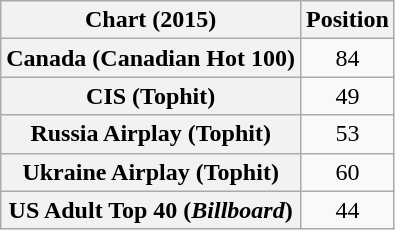<table class="wikitable sortable plainrowheaders" style="text-align:center">
<tr>
<th>Chart (2015)</th>
<th>Position</th>
</tr>
<tr>
<th scope="row">Canada (Canadian Hot 100)</th>
<td>84</td>
</tr>
<tr>
<th scope="row">CIS (Tophit)</th>
<td style="text-align:center;">49</td>
</tr>
<tr>
<th scope="row">Russia Airplay (Tophit)</th>
<td style="text-align:center;">53</td>
</tr>
<tr>
<th scope="row">Ukraine Airplay (Tophit)</th>
<td style="text-align:center;">60</td>
</tr>
<tr>
<th scope="row">US Adult Top 40 (<em>Billboard</em>)</th>
<td>44</td>
</tr>
</table>
